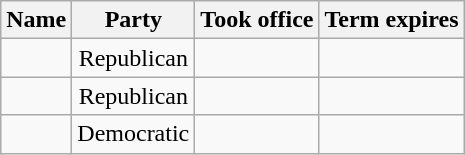<table class="wikitable sortable" style="text-align:center">
<tr>
<th>Name</th>
<th>Party</th>
<th>Took office</th>
<th>Term expires</th>
</tr>
<tr>
<td> </td>
<td>Republican</td>
<td> <br> </td>
<td></td>
</tr>
<tr>
<td></td>
<td>Republican</td>
<td></td>
<td></td>
</tr>
<tr>
<td></td>
<td>Democratic</td>
<td></td>
<td></td>
</tr>
</table>
